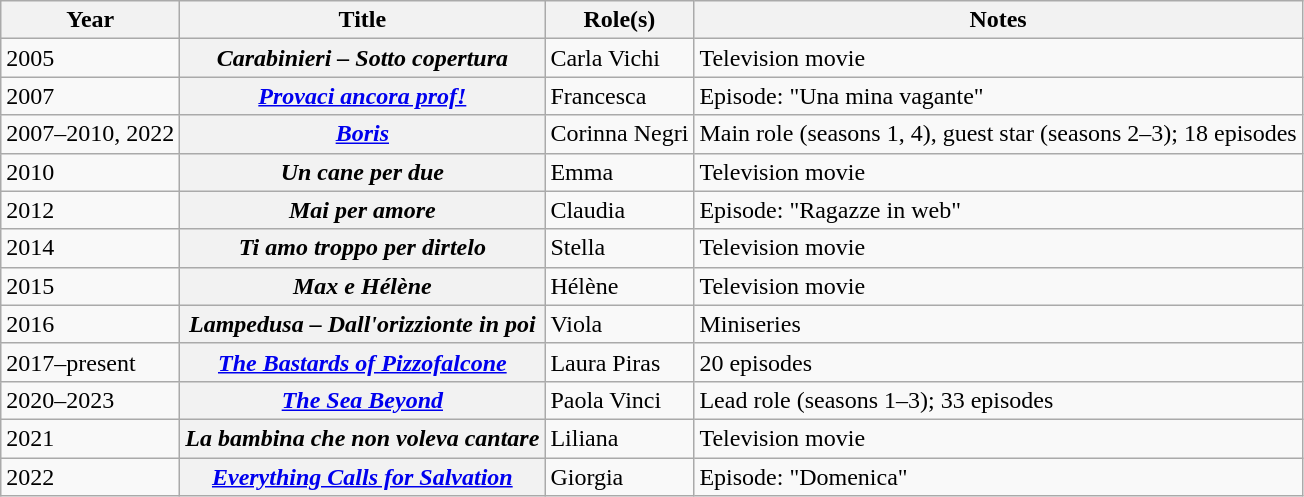<table class="wikitable plainrowheaders sortable">
<tr>
<th scope="col">Year</th>
<th scope="col">Title</th>
<th scope="col">Role(s)</th>
<th scope="col" class="unsortable">Notes</th>
</tr>
<tr>
<td>2005</td>
<th scope="row"><em>Carabinieri – Sotto copertura</em></th>
<td>Carla Vichi</td>
<td>Television movie</td>
</tr>
<tr>
<td>2007</td>
<th scope="row"><em><a href='#'>Provaci ancora prof!</a></em></th>
<td>Francesca</td>
<td>Episode: "Una mina vagante"</td>
</tr>
<tr>
<td>2007–2010, 2022</td>
<th scope="row"><em><a href='#'>Boris</a></em></th>
<td>Corinna Negri</td>
<td>Main role (seasons 1, 4), guest star (seasons 2–3); 18 episodes</td>
</tr>
<tr>
<td>2010</td>
<th scope="row"><em>Un cane per due</em></th>
<td>Emma</td>
<td>Television movie</td>
</tr>
<tr>
<td>2012</td>
<th scope="row"><em>Mai per amore</em></th>
<td>Claudia</td>
<td>Episode: "Ragazze in web"</td>
</tr>
<tr>
<td>2014</td>
<th scope="row"><em>Ti amo troppo per dirtelo</em></th>
<td>Stella</td>
<td>Television movie</td>
</tr>
<tr>
<td>2015</td>
<th scope="row"><em>Max e Hélène</em></th>
<td>Hélène</td>
<td>Television movie</td>
</tr>
<tr>
<td>2016</td>
<th scope="row"><em>Lampedusa – Dall'orizzionte in poi</em></th>
<td>Viola</td>
<td>Miniseries</td>
</tr>
<tr>
<td>2017–present</td>
<th scope="row"><em><a href='#'>The Bastards of Pizzofalcone</a></em></th>
<td>Laura Piras</td>
<td>20 episodes</td>
</tr>
<tr>
<td>2020–2023</td>
<th scope="row"><em><a href='#'>The Sea Beyond</a></em></th>
<td>Paola Vinci</td>
<td>Lead role (seasons 1–3); 33 episodes</td>
</tr>
<tr>
<td>2021</td>
<th scope="row"><em>La bambina che non voleva cantare</em></th>
<td>Liliana</td>
<td>Television movie</td>
</tr>
<tr>
<td>2022</td>
<th scope="row"><em><a href='#'>Everything Calls for Salvation</a></em></th>
<td>Giorgia</td>
<td>Episode: "Domenica"</td>
</tr>
</table>
